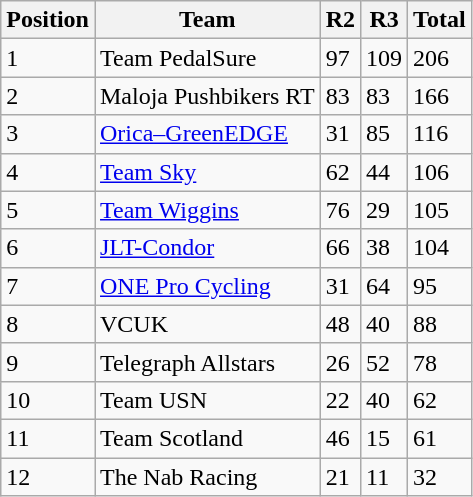<table class="wikitable">
<tr>
<th>Position</th>
<th>Team</th>
<th>R2</th>
<th>R3</th>
<th>Total</th>
</tr>
<tr>
<td>1</td>
<td>Team PedalSure</td>
<td>97</td>
<td>109</td>
<td>206</td>
</tr>
<tr>
<td>2</td>
<td>Maloja Pushbikers RT</td>
<td>83</td>
<td>83</td>
<td>166</td>
</tr>
<tr>
<td>3</td>
<td><a href='#'>Orica–GreenEDGE</a></td>
<td>31</td>
<td>85</td>
<td>116</td>
</tr>
<tr>
<td>4</td>
<td><a href='#'>Team Sky</a></td>
<td>62</td>
<td>44</td>
<td>106</td>
</tr>
<tr>
<td>5</td>
<td><a href='#'>Team Wiggins</a></td>
<td>76</td>
<td>29</td>
<td>105</td>
</tr>
<tr>
<td>6</td>
<td><a href='#'>JLT-Condor</a></td>
<td>66</td>
<td>38</td>
<td>104</td>
</tr>
<tr>
<td>7</td>
<td><a href='#'>ONE Pro Cycling</a></td>
<td>31</td>
<td>64</td>
<td>95</td>
</tr>
<tr>
<td>8</td>
<td>VCUK</td>
<td>48</td>
<td>40</td>
<td>88</td>
</tr>
<tr>
<td>9</td>
<td>Telegraph Allstars</td>
<td>26</td>
<td>52</td>
<td>78</td>
</tr>
<tr>
<td>10</td>
<td>Team USN</td>
<td>22</td>
<td>40</td>
<td>62</td>
</tr>
<tr>
<td>11</td>
<td>Team Scotland</td>
<td>46</td>
<td>15</td>
<td>61</td>
</tr>
<tr>
<td>12</td>
<td>The Nab Racing</td>
<td>21</td>
<td>11</td>
<td>32</td>
</tr>
</table>
